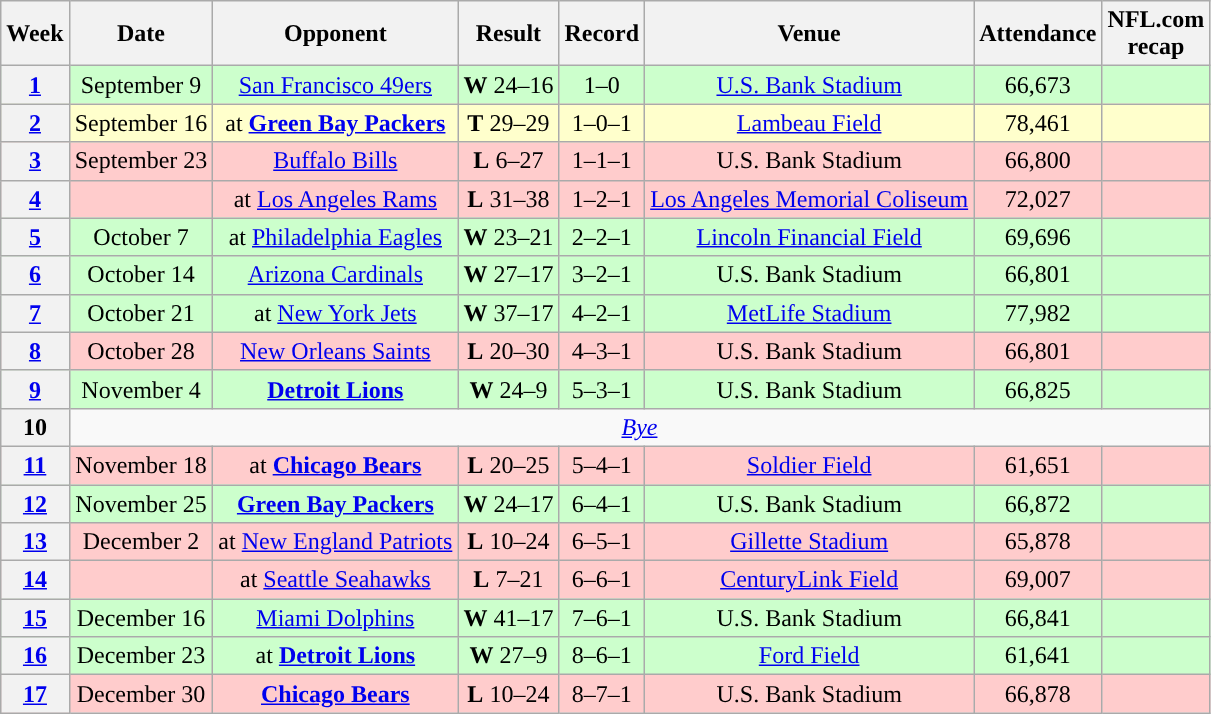<table class="wikitable" style="text-align:center">
<tr>
<th>Week</th>
<th>Date</th>
<th>Opponent</th>
<th>Result</th>
<th>Record</th>
<th>Venue</th>
<th>Attendance</th>
<th>NFL.com<br>recap</th>
</tr>
<tr style="background:#cfc">
<th><a href='#'>1</a></th>
<td>September 9</td>
<td><a href='#'>San Francisco 49ers</a></td>
<td><strong>W</strong> 24–16</td>
<td>1–0</td>
<td><a href='#'>U.S. Bank Stadium</a></td>
<td>66,673</td>
<td></td>
</tr>
<tr style="background:#ffc">
<th><a href='#'>2</a></th>
<td>September 16</td>
<td>at <strong><a href='#'>Green Bay Packers</a></strong></td>
<td><strong>T</strong> 29–29 </td>
<td>1–0–1</td>
<td><a href='#'>Lambeau Field</a></td>
<td>78,461</td>
<td></td>
</tr>
<tr style="background:#fcc">
<th><a href='#'>3</a></th>
<td>September 23</td>
<td><a href='#'>Buffalo Bills</a></td>
<td><strong>L</strong> 6–27</td>
<td>1–1–1</td>
<td>U.S. Bank Stadium</td>
<td>66,800</td>
<td></td>
</tr>
<tr style="background:#fcc">
<th><a href='#'>4</a></th>
<td></td>
<td>at <a href='#'>Los Angeles Rams</a></td>
<td><strong>L</strong> 31–38</td>
<td>1–2–1</td>
<td><a href='#'>Los Angeles Memorial Coliseum</a></td>
<td>72,027</td>
<td></td>
</tr>
<tr style="background:#cfc">
<th><a href='#'>5</a></th>
<td>October 7</td>
<td>at <a href='#'>Philadelphia Eagles</a></td>
<td><strong>W</strong> 23–21</td>
<td>2–2–1</td>
<td><a href='#'>Lincoln Financial Field</a></td>
<td>69,696</td>
<td></td>
</tr>
<tr style="background:#cfc">
<th><a href='#'>6</a></th>
<td>October 14</td>
<td><a href='#'>Arizona Cardinals</a></td>
<td><strong>W</strong> 27–17</td>
<td>3–2–1</td>
<td>U.S. Bank Stadium</td>
<td>66,801</td>
<td></td>
</tr>
<tr style="background:#cfc">
<th><a href='#'>7</a></th>
<td>October 21</td>
<td>at <a href='#'>New York Jets</a></td>
<td><strong>W</strong> 37–17</td>
<td>4–2–1</td>
<td><a href='#'>MetLife Stadium</a></td>
<td>77,982</td>
<td></td>
</tr>
<tr style="background:#fcc">
<th><a href='#'>8</a></th>
<td>October 28</td>
<td><a href='#'>New Orleans Saints</a></td>
<td><strong>L</strong> 20–30</td>
<td>4–3–1</td>
<td>U.S. Bank Stadium</td>
<td>66,801</td>
<td></td>
</tr>
<tr style="background:#cfc">
<th><a href='#'>9</a></th>
<td>November 4</td>
<td><strong><a href='#'>Detroit Lions</a></strong></td>
<td><strong>W</strong> 24–9</td>
<td>5–3–1</td>
<td>U.S. Bank Stadium</td>
<td>66,825</td>
<td></td>
</tr>
<tr>
<th>10</th>
<td colspan="7"><em><a href='#'>Bye</a></em></td>
</tr>
<tr style="background:#fcc">
<th><a href='#'>11</a></th>
<td>November 18</td>
<td>at <strong><a href='#'>Chicago Bears</a></strong></td>
<td><strong>L</strong> 20–25</td>
<td>5–4–1</td>
<td><a href='#'>Soldier Field</a></td>
<td>61,651</td>
<td></td>
</tr>
<tr style="background:#cfc">
<th><a href='#'>12</a></th>
<td>November 25</td>
<td><strong><a href='#'>Green Bay Packers</a></strong></td>
<td><strong>W</strong> 24–17</td>
<td>6–4–1</td>
<td>U.S. Bank Stadium</td>
<td>66,872</td>
<td></td>
</tr>
<tr style="background:#fcc">
<th><a href='#'>13</a></th>
<td>December 2</td>
<td>at <a href='#'>New England Patriots</a></td>
<td><strong>L</strong> 10–24</td>
<td>6–5–1</td>
<td><a href='#'>Gillette Stadium</a></td>
<td>65,878</td>
<td></td>
</tr>
<tr style="background:#fcc">
<th><a href='#'>14</a></th>
<td></td>
<td>at <a href='#'>Seattle Seahawks</a></td>
<td><strong>L</strong> 7–21</td>
<td>6–6–1</td>
<td><a href='#'>CenturyLink Field</a></td>
<td>69,007</td>
<td></td>
</tr>
<tr style="background:#cfc">
<th><a href='#'>15</a></th>
<td>December 16</td>
<td><a href='#'>Miami Dolphins</a></td>
<td><strong>W</strong> 41–17</td>
<td>7–6–1</td>
<td>U.S. Bank Stadium</td>
<td>66,841</td>
<td></td>
</tr>
<tr style="background:#cfc">
<th><a href='#'>16</a></th>
<td>December 23</td>
<td>at <strong><a href='#'>Detroit Lions</a></strong></td>
<td><strong>W</strong> 27–9</td>
<td>8–6–1</td>
<td><a href='#'>Ford Field</a></td>
<td>61,641</td>
<td></td>
</tr>
<tr style="background:#fcc">
<th><a href='#'>17</a></th>
<td>December 30</td>
<td><strong><a href='#'>Chicago Bears</a></strong></td>
<td><strong>L</strong> 10–24</td>
<td>8–7–1</td>
<td>U.S. Bank Stadium</td>
<td>66,878</td>
<td></td>
</tr>
</table>
